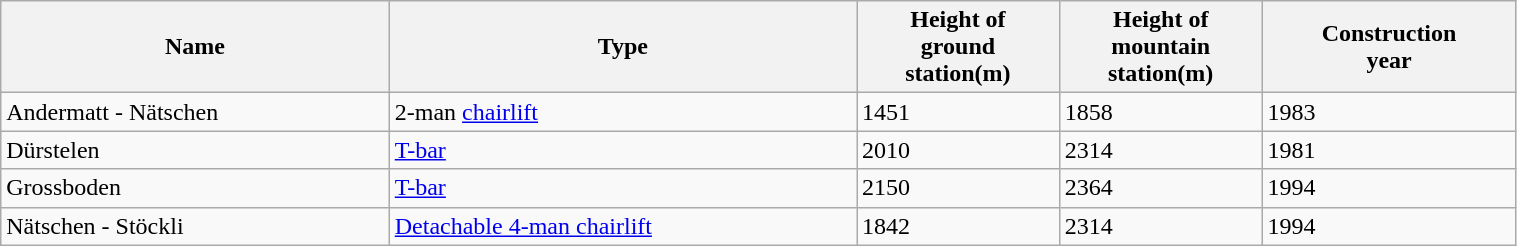<table class="wikitable sortable" width="80%">
<tr>
<th>Name</th>
<th>Type</th>
<th>Height of <br> ground <br> station(m)</th>
<th>Height of <br> mountain <br> station(m)</th>
<th>Construction <br> year</th>
</tr>
<tr>
<td>Andermatt - Nätschen</td>
<td>2-man <a href='#'>chairlift</a></td>
<td>1451</td>
<td>1858</td>
<td>1983</td>
</tr>
<tr>
<td>Dürstelen</td>
<td><a href='#'>T-bar</a></td>
<td>2010</td>
<td>2314</td>
<td>1981</td>
</tr>
<tr>
<td>Grossboden</td>
<td><a href='#'>T-bar</a></td>
<td>2150</td>
<td>2364</td>
<td>1994</td>
</tr>
<tr>
<td>Nätschen - Stöckli</td>
<td><a href='#'>Detachable 4-man chairlift</a></td>
<td>1842</td>
<td>2314</td>
<td>1994</td>
</tr>
</table>
